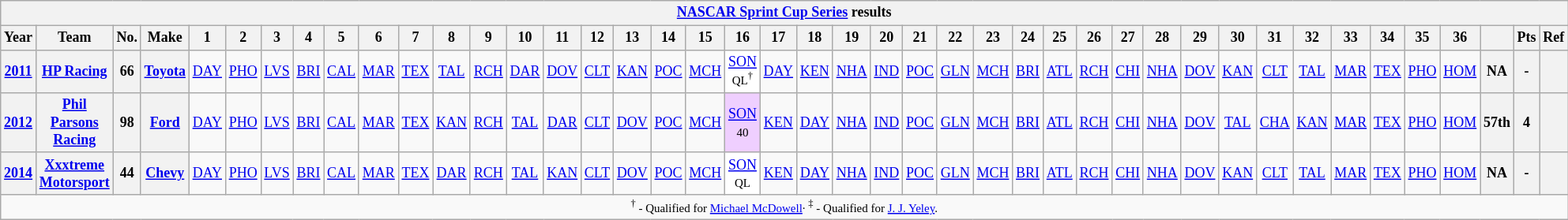<table class="wikitable" style="text-align:center; font-size:75%">
<tr>
<th colspan=45><a href='#'>NASCAR Sprint Cup Series</a> results</th>
</tr>
<tr>
<th>Year</th>
<th>Team</th>
<th>No.</th>
<th>Make</th>
<th>1</th>
<th>2</th>
<th>3</th>
<th>4</th>
<th>5</th>
<th>6</th>
<th>7</th>
<th>8</th>
<th>9</th>
<th>10</th>
<th>11</th>
<th>12</th>
<th>13</th>
<th>14</th>
<th>15</th>
<th>16</th>
<th>17</th>
<th>18</th>
<th>19</th>
<th>20</th>
<th>21</th>
<th>22</th>
<th>23</th>
<th>24</th>
<th>25</th>
<th>26</th>
<th>27</th>
<th>28</th>
<th>29</th>
<th>30</th>
<th>31</th>
<th>32</th>
<th>33</th>
<th>34</th>
<th>35</th>
<th>36</th>
<th></th>
<th>Pts</th>
<th>Ref</th>
</tr>
<tr>
<th><a href='#'>2011</a></th>
<th><a href='#'>HP Racing</a></th>
<th>66</th>
<th><a href='#'>Toyota</a></th>
<td><a href='#'>DAY</a></td>
<td><a href='#'>PHO</a></td>
<td><a href='#'>LVS</a></td>
<td><a href='#'>BRI</a></td>
<td><a href='#'>CAL</a></td>
<td><a href='#'>MAR</a></td>
<td><a href='#'>TEX</a></td>
<td><a href='#'>TAL</a></td>
<td><a href='#'>RCH</a></td>
<td><a href='#'>DAR</a></td>
<td><a href='#'>DOV</a></td>
<td><a href='#'>CLT</a></td>
<td><a href='#'>KAN</a></td>
<td><a href='#'>POC</a></td>
<td><a href='#'>MCH</a></td>
<td style="background:#ffffff;"><a href='#'>SON</a><br><small>QL<sup>†</sup></small></td>
<td><a href='#'>DAY</a></td>
<td><a href='#'>KEN</a></td>
<td><a href='#'>NHA</a></td>
<td><a href='#'>IND</a></td>
<td><a href='#'>POC</a></td>
<td><a href='#'>GLN</a></td>
<td><a href='#'>MCH</a></td>
<td><a href='#'>BRI</a></td>
<td><a href='#'>ATL</a></td>
<td><a href='#'>RCH</a></td>
<td><a href='#'>CHI</a></td>
<td><a href='#'>NHA</a></td>
<td><a href='#'>DOV</a></td>
<td><a href='#'>KAN</a></td>
<td><a href='#'>CLT</a></td>
<td><a href='#'>TAL</a></td>
<td><a href='#'>MAR</a></td>
<td><a href='#'>TEX</a></td>
<td><a href='#'>PHO</a></td>
<td><a href='#'>HOM</a></td>
<th>NA</th>
<th>-</th>
<th></th>
</tr>
<tr>
<th><a href='#'>2012</a></th>
<th><a href='#'>Phil Parsons Racing</a></th>
<th>98</th>
<th><a href='#'>Ford</a></th>
<td><a href='#'>DAY</a></td>
<td><a href='#'>PHO</a></td>
<td><a href='#'>LVS</a></td>
<td><a href='#'>BRI</a></td>
<td><a href='#'>CAL</a></td>
<td><a href='#'>MAR</a></td>
<td><a href='#'>TEX</a></td>
<td><a href='#'>KAN</a></td>
<td><a href='#'>RCH</a></td>
<td><a href='#'>TAL</a></td>
<td><a href='#'>DAR</a></td>
<td><a href='#'>CLT</a></td>
<td><a href='#'>DOV</a></td>
<td><a href='#'>POC</a></td>
<td><a href='#'>MCH</a></td>
<td style="background:#EFCFFF;"><a href='#'>SON</a><br><small>40</small></td>
<td><a href='#'>KEN</a></td>
<td><a href='#'>DAY</a></td>
<td><a href='#'>NHA</a></td>
<td><a href='#'>IND</a></td>
<td><a href='#'>POC</a></td>
<td><a href='#'>GLN</a></td>
<td><a href='#'>MCH</a></td>
<td><a href='#'>BRI</a></td>
<td><a href='#'>ATL</a></td>
<td><a href='#'>RCH</a></td>
<td><a href='#'>CHI</a></td>
<td><a href='#'>NHA</a></td>
<td><a href='#'>DOV</a></td>
<td><a href='#'>TAL</a></td>
<td><a href='#'>CHA</a></td>
<td><a href='#'>KAN</a></td>
<td><a href='#'>MAR</a></td>
<td><a href='#'>TEX</a></td>
<td><a href='#'>PHO</a></td>
<td><a href='#'>HOM</a></td>
<th>57th</th>
<th>4</th>
<th></th>
</tr>
<tr>
<th><a href='#'>2014</a></th>
<th><a href='#'>Xxxtreme Motorsport</a></th>
<th>44</th>
<th><a href='#'>Chevy</a></th>
<td><a href='#'>DAY</a></td>
<td><a href='#'>PHO</a></td>
<td><a href='#'>LVS</a></td>
<td><a href='#'>BRI</a></td>
<td><a href='#'>CAL</a></td>
<td><a href='#'>MAR</a></td>
<td><a href='#'>TEX</a></td>
<td><a href='#'>DAR</a></td>
<td><a href='#'>RCH</a></td>
<td><a href='#'>TAL</a></td>
<td><a href='#'>KAN</a></td>
<td><a href='#'>CLT</a></td>
<td><a href='#'>DOV</a></td>
<td><a href='#'>POC</a></td>
<td><a href='#'>MCH</a></td>
<td style="background:#FFFFFF;"><a href='#'>SON</a><br><small>QL</small></td>
<td><a href='#'>KEN</a></td>
<td><a href='#'>DAY</a></td>
<td><a href='#'>NHA</a></td>
<td><a href='#'>IND</a></td>
<td><a href='#'>POC</a></td>
<td><a href='#'>GLN</a></td>
<td><a href='#'>MCH</a></td>
<td><a href='#'>BRI</a></td>
<td><a href='#'>ATL</a></td>
<td><a href='#'>RCH</a></td>
<td><a href='#'>CHI</a></td>
<td><a href='#'>NHA</a></td>
<td><a href='#'>DOV</a></td>
<td><a href='#'>KAN</a></td>
<td><a href='#'>CLT</a></td>
<td><a href='#'>TAL</a></td>
<td><a href='#'>MAR</a></td>
<td><a href='#'>TEX</a></td>
<td><a href='#'>PHO</a></td>
<td><a href='#'>HOM</a></td>
<th>NA</th>
<th>-</th>
<th></th>
</tr>
<tr>
<td colspan=43><small><sup>†</sup> - Qualified for <a href='#'>Michael McDowell</a>· <sup>‡</sup> - Qualified for <a href='#'>J. J. Yeley</a>.</small></td>
</tr>
</table>
